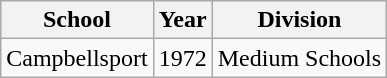<table class="wikitable">
<tr>
<th>School</th>
<th>Year</th>
<th>Division</th>
</tr>
<tr>
<td>Campbellsport</td>
<td>1972</td>
<td>Medium Schools</td>
</tr>
</table>
